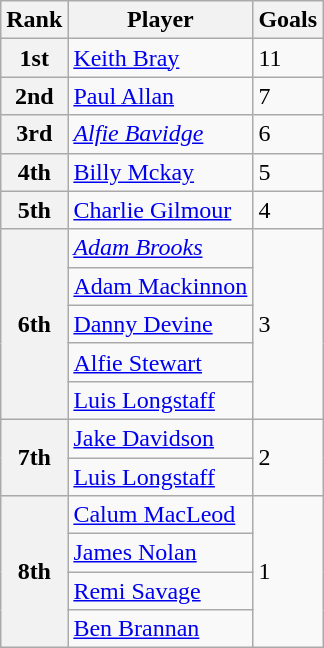<table class="wikitable">
<tr>
<th>Rank</th>
<th>Player</th>
<th>Goals</th>
</tr>
<tr>
<th>1st</th>
<td> <a href='#'>Keith Bray</a></td>
<td>11</td>
</tr>
<tr>
<th>2nd</th>
<td> <a href='#'>Paul Allan</a></td>
<td>7</td>
</tr>
<tr>
<th>3rd</th>
<td><em> <a href='#'>Alfie Bavidge</a></em></td>
<td>6</td>
</tr>
<tr>
<th>4th</th>
<td> <a href='#'>Billy Mckay</a></td>
<td>5</td>
</tr>
<tr>
<th>5th</th>
<td> <a href='#'>Charlie Gilmour</a></td>
<td>4</td>
</tr>
<tr>
<th rowspan="5">6th</th>
<td><em> <a href='#'>Adam Brooks</a></em></td>
<td rowspan="5">3</td>
</tr>
<tr>
<td> <a href='#'>Adam Mackinnon</a></td>
</tr>
<tr>
<td> <a href='#'>Danny Devine</a></td>
</tr>
<tr>
<td> <a href='#'>Alfie Stewart</a></td>
</tr>
<tr>
<td> <a href='#'>Luis Longstaff</a></td>
</tr>
<tr>
<th rowspan="2">7th</th>
<td> <a href='#'>Jake Davidson</a></td>
<td rowspan="2">2</td>
</tr>
<tr>
<td> <a href='#'>Luis Longstaff</a></td>
</tr>
<tr>
<th rowspan="4">8th</th>
<td> <a href='#'>Calum MacLeod</a></td>
<td rowspan="4">1</td>
</tr>
<tr>
<td> <a href='#'>James Nolan</a></td>
</tr>
<tr>
<td> <a href='#'>Remi Savage</a></td>
</tr>
<tr>
<td> <a href='#'>Ben Brannan</a></td>
</tr>
</table>
